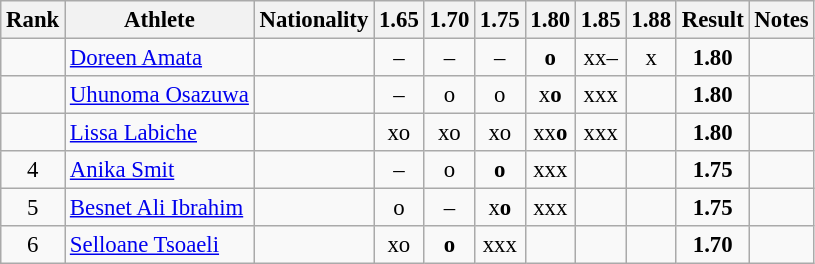<table class="wikitable sortable" style="text-align:center;font-size:95%">
<tr>
<th>Rank</th>
<th>Athlete</th>
<th>Nationality</th>
<th>1.65</th>
<th>1.70</th>
<th>1.75</th>
<th>1.80</th>
<th>1.85</th>
<th>1.88</th>
<th>Result</th>
<th>Notes</th>
</tr>
<tr>
<td></td>
<td align="left"><a href='#'>Doreen Amata</a></td>
<td align=left></td>
<td>–</td>
<td>–</td>
<td>–</td>
<td><strong>o</strong></td>
<td>xx–</td>
<td>x</td>
<td><strong>1.80</strong></td>
<td></td>
</tr>
<tr>
<td></td>
<td align="left"><a href='#'>Uhunoma Osazuwa</a></td>
<td align=left></td>
<td>–</td>
<td>o</td>
<td>o</td>
<td>x<strong>o</strong></td>
<td>xxx</td>
<td></td>
<td><strong>1.80</strong></td>
<td></td>
</tr>
<tr>
<td></td>
<td align="left"><a href='#'>Lissa Labiche</a></td>
<td align=left></td>
<td>xo</td>
<td>xo</td>
<td>xo</td>
<td>xx<strong>o</strong></td>
<td>xxx</td>
<td></td>
<td><strong>1.80</strong></td>
<td></td>
</tr>
<tr>
<td>4</td>
<td align="left"><a href='#'>Anika Smit</a></td>
<td align=left></td>
<td>–</td>
<td>o</td>
<td><strong>o</strong></td>
<td>xxx</td>
<td></td>
<td></td>
<td><strong>1.75</strong></td>
<td></td>
</tr>
<tr>
<td>5</td>
<td align="left"><a href='#'>Besnet Ali Ibrahim</a></td>
<td align=left></td>
<td>o</td>
<td>–</td>
<td>x<strong>o</strong></td>
<td>xxx</td>
<td></td>
<td></td>
<td><strong>1.75</strong></td>
<td></td>
</tr>
<tr>
<td>6</td>
<td align="left"><a href='#'>Selloane Tsoaeli</a></td>
<td align=left></td>
<td>xo</td>
<td><strong>o</strong></td>
<td>xxx</td>
<td></td>
<td></td>
<td></td>
<td><strong>1.70</strong></td>
<td></td>
</tr>
</table>
